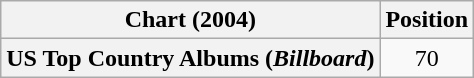<table class="wikitable plainrowheaders" style="text-align:center">
<tr>
<th scope="col">Chart (2004)</th>
<th scope="col">Position</th>
</tr>
<tr>
<th scope="row">US Top Country Albums (<em>Billboard</em>)</th>
<td>70</td>
</tr>
</table>
